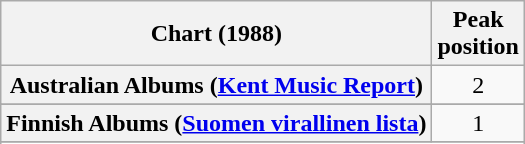<table class="wikitable sortable plainrowheaders" style="text-align:center;">
<tr>
<th scope="col">Chart (1988)</th>
<th scope="col">Peak<br>position</th>
</tr>
<tr>
<th scope="row">Australian Albums (<a href='#'>Kent Music Report</a>)</th>
<td>2</td>
</tr>
<tr>
</tr>
<tr>
</tr>
<tr>
</tr>
<tr>
<th scope="row">Finnish Albums (<a href='#'>Suomen virallinen lista</a>)</th>
<td>1</td>
</tr>
<tr>
</tr>
<tr>
</tr>
<tr>
</tr>
<tr>
</tr>
<tr>
</tr>
<tr>
</tr>
<tr>
</tr>
</table>
